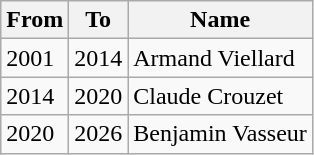<table class="wikitable">
<tr>
<th>From</th>
<th>To</th>
<th>Name</th>
</tr>
<tr>
<td>2001</td>
<td>2014</td>
<td>Armand Viellard</td>
</tr>
<tr>
<td>2014</td>
<td>2020</td>
<td>Claude Crouzet</td>
</tr>
<tr>
<td>2020</td>
<td>2026</td>
<td>Benjamin Vasseur</td>
</tr>
</table>
